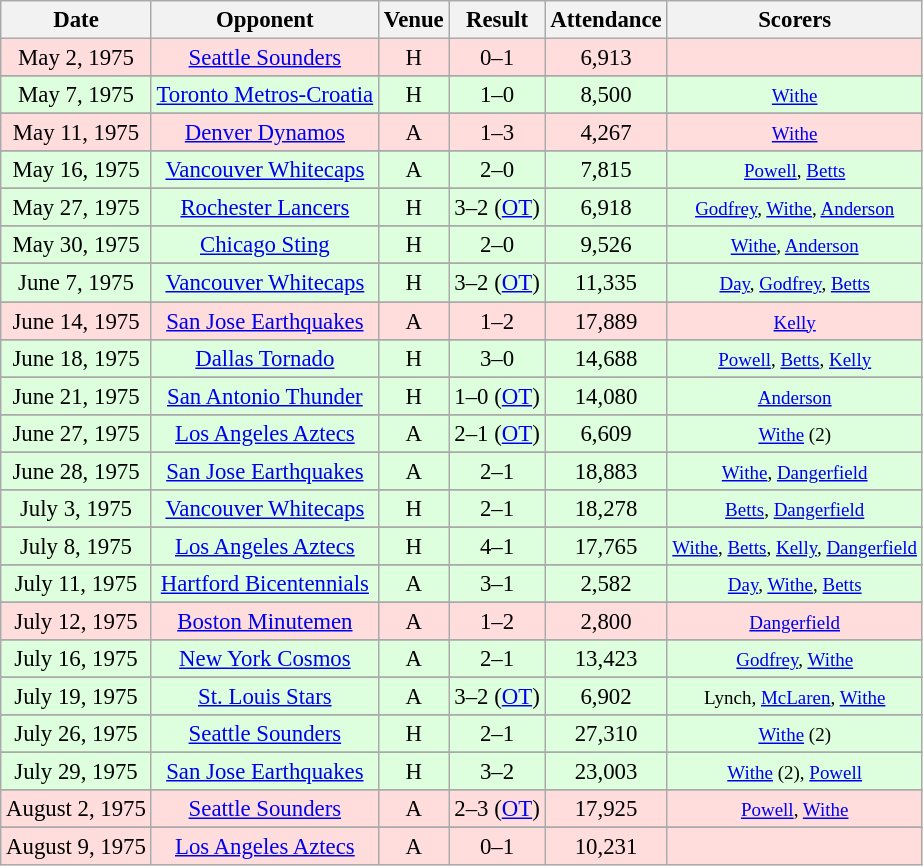<table class="wikitable" style="font-size:95%; text-align:center">
<tr>
<th>Date</th>
<th>Opponent</th>
<th>Venue</th>
<th>Result</th>
<th>Attendance</th>
<th>Scorers</th>
</tr>
<tr bgcolor="#ffdddd">
<td>May 2, 1975</td>
<td><a href='#'>Seattle Sounders</a></td>
<td>H</td>
<td>0–1</td>
<td>6,913</td>
<td></td>
</tr>
<tr>
</tr>
<tr bgcolor="#ddffdd">
<td>May 7, 1975</td>
<td><a href='#'>Toronto Metros-Croatia</a></td>
<td>H</td>
<td>1–0</td>
<td>8,500</td>
<td><small><a href='#'>Withe</a></small></td>
</tr>
<tr>
</tr>
<tr bgcolor="#ffdddd">
<td>May 11, 1975</td>
<td><a href='#'>Denver Dynamos</a></td>
<td>A</td>
<td>1–3</td>
<td>4,267</td>
<td><small><a href='#'>Withe</a></small></td>
</tr>
<tr>
</tr>
<tr bgcolor="#ddffdd">
<td>May 16, 1975</td>
<td><a href='#'>Vancouver Whitecaps</a></td>
<td>A</td>
<td>2–0</td>
<td>7,815</td>
<td><small><a href='#'>Powell</a>, <a href='#'>Betts</a></small></td>
</tr>
<tr>
</tr>
<tr bgcolor="#ddffdd">
<td>May 27, 1975</td>
<td><a href='#'>Rochester Lancers</a></td>
<td>H</td>
<td>3–2 (<a href='#'>OT</a>)</td>
<td>6,918</td>
<td><small><a href='#'>Godfrey</a>, <a href='#'>Withe</a>, <a href='#'>Anderson</a></small></td>
</tr>
<tr>
</tr>
<tr bgcolor="#ddffdd">
<td>May 30, 1975</td>
<td><a href='#'>Chicago Sting</a></td>
<td>H</td>
<td>2–0</td>
<td>9,526</td>
<td><small><a href='#'>Withe</a>, <a href='#'>Anderson</a></small></td>
</tr>
<tr>
</tr>
<tr bgcolor="#ddffdd">
<td>June 7, 1975</td>
<td><a href='#'>Vancouver Whitecaps</a></td>
<td>H</td>
<td>3–2 (<a href='#'>OT</a>)</td>
<td>11,335</td>
<td><small><a href='#'>Day</a>, <a href='#'>Godfrey</a>, <a href='#'>Betts</a></small></td>
</tr>
<tr>
</tr>
<tr bgcolor="#ffdddd">
<td>June 14, 1975</td>
<td><a href='#'>San Jose Earthquakes</a></td>
<td>A</td>
<td>1–2</td>
<td>17,889</td>
<td><small><a href='#'>Kelly</a></small></td>
</tr>
<tr>
</tr>
<tr bgcolor="#ddffdd">
<td>June 18, 1975</td>
<td><a href='#'>Dallas Tornado</a></td>
<td>H</td>
<td>3–0</td>
<td>14,688</td>
<td><small><a href='#'>Powell</a>, <a href='#'>Betts</a>, <a href='#'>Kelly</a></small></td>
</tr>
<tr>
</tr>
<tr bgcolor="#ddffdd">
<td>June 21, 1975</td>
<td><a href='#'>San Antonio Thunder</a></td>
<td>H</td>
<td>1–0 (<a href='#'>OT</a>)</td>
<td>14,080</td>
<td><small><a href='#'>Anderson</a></small></td>
</tr>
<tr>
</tr>
<tr bgcolor="#ddffdd">
<td>June 27, 1975</td>
<td><a href='#'>Los Angeles Aztecs</a></td>
<td>A</td>
<td>2–1 (<a href='#'>OT</a>)</td>
<td>6,609</td>
<td><small><a href='#'>Withe</a> (2)</small></td>
</tr>
<tr>
</tr>
<tr bgcolor="#ddffdd">
<td>June 28, 1975</td>
<td><a href='#'>San Jose Earthquakes</a></td>
<td>A</td>
<td>2–1</td>
<td>18,883</td>
<td><small><a href='#'>Withe</a>, <a href='#'>Dangerfield</a></small></td>
</tr>
<tr>
</tr>
<tr bgcolor="#ddffdd">
<td>July 3, 1975</td>
<td><a href='#'>Vancouver Whitecaps</a></td>
<td>H</td>
<td>2–1</td>
<td>18,278</td>
<td><small><a href='#'>Betts</a>, <a href='#'>Dangerfield</a></small></td>
</tr>
<tr>
</tr>
<tr bgcolor="#ddffdd">
<td>July 8, 1975</td>
<td><a href='#'>Los Angeles Aztecs</a></td>
<td>H</td>
<td>4–1</td>
<td>17,765</td>
<td><small><a href='#'>Withe</a>, <a href='#'>Betts</a>, <a href='#'>Kelly</a>, <a href='#'>Dangerfield</a></small></td>
</tr>
<tr>
</tr>
<tr bgcolor="#ddffdd">
<td>July 11, 1975</td>
<td><a href='#'>Hartford Bicentennials</a></td>
<td>A</td>
<td>3–1</td>
<td>2,582</td>
<td><small><a href='#'>Day</a>, <a href='#'>Withe</a>, <a href='#'>Betts</a></small></td>
</tr>
<tr>
</tr>
<tr bgcolor="#ffdddd">
<td>July 12, 1975</td>
<td><a href='#'>Boston Minutemen</a></td>
<td>A</td>
<td>1–2</td>
<td>2,800</td>
<td><small><a href='#'>Dangerfield</a></small></td>
</tr>
<tr>
</tr>
<tr bgcolor="#ddffdd">
<td>July 16, 1975</td>
<td><a href='#'>New York Cosmos</a></td>
<td>A</td>
<td>2–1</td>
<td>13,423</td>
<td><small><a href='#'>Godfrey</a>, <a href='#'>Withe</a></small></td>
</tr>
<tr>
</tr>
<tr bgcolor="#ddffdd">
<td>July 19, 1975</td>
<td><a href='#'>St. Louis Stars</a></td>
<td>A</td>
<td>3–2 (<a href='#'>OT</a>)</td>
<td>6,902</td>
<td><small>Lynch, <a href='#'>McLaren</a>, <a href='#'>Withe</a></small></td>
</tr>
<tr>
</tr>
<tr bgcolor="#ddffdd">
<td>July 26, 1975</td>
<td><a href='#'>Seattle Sounders</a></td>
<td>H</td>
<td>2–1</td>
<td>27,310</td>
<td><small><a href='#'>Withe</a> (2)</small></td>
</tr>
<tr>
</tr>
<tr bgcolor="#ddffdd">
<td>July 29, 1975</td>
<td><a href='#'>San Jose Earthquakes</a></td>
<td>H</td>
<td>3–2</td>
<td>23,003</td>
<td><small><a href='#'>Withe</a> (2), <a href='#'>Powell</a></small></td>
</tr>
<tr>
</tr>
<tr bgcolor="#ffdddd">
<td>August 2, 1975</td>
<td><a href='#'>Seattle Sounders</a></td>
<td>A</td>
<td>2–3 (<a href='#'>OT</a>)</td>
<td>17,925</td>
<td><small><a href='#'>Powell</a>, <a href='#'>Withe</a></small></td>
</tr>
<tr>
</tr>
<tr bgcolor="#ffdddd">
<td>August 9, 1975</td>
<td><a href='#'>Los Angeles Aztecs</a></td>
<td>A</td>
<td>0–1</td>
<td>10,231</td>
<td></td>
</tr>
</table>
